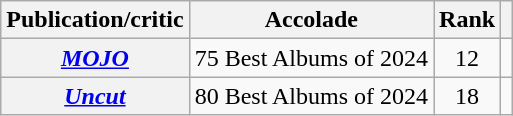<table class="wikitable sortable plainrowheaders">
<tr>
<th scope="col">Publication/critic</th>
<th scope="col">Accolade</th>
<th scope="col">Rank</th>
<th scope="col" class="unsortable"></th>
</tr>
<tr>
<th scope="row"><em><a href='#'>MOJO</a></em></th>
<td>75 Best Albums of 2024</td>
<td style="text-align: center;">12</td>
<td style="text-align: center;"></td>
</tr>
<tr>
<th scope="row"><em><a href='#'>Uncut</a></em></th>
<td>80 Best Albums of 2024</td>
<td style="text-align: center;">18</td>
<td style="text-align: center;"></td>
</tr>
</table>
